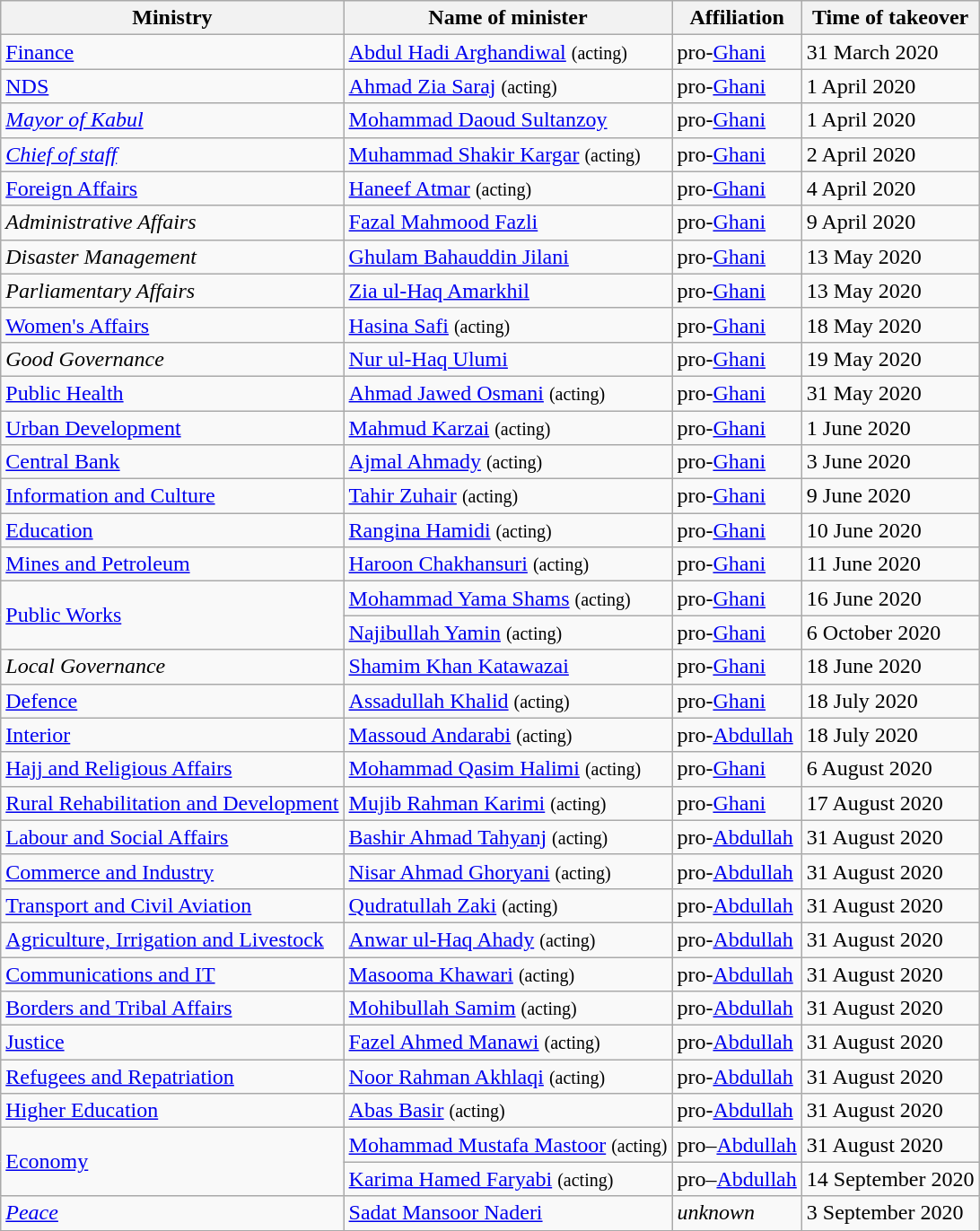<table class="wikitable sortable">
<tr>
<th><strong>Ministry</strong></th>
<th><strong>Name of minister</strong></th>
<th><strong>Affiliation</strong></th>
<th><strong>Time of takeover</strong></th>
</tr>
<tr>
<td><a href='#'>Finance</a></td>
<td><a href='#'>Abdul Hadi Arghandiwal</a> <small>(acting)</small></td>
<td>pro-<a href='#'>Ghani</a></td>
<td>31 March 2020</td>
</tr>
<tr>
<td><a href='#'>NDS</a></td>
<td><a href='#'>Ahmad Zia Saraj</a> <small>(acting)</small></td>
<td>pro-<a href='#'>Ghani</a></td>
<td>1 April 2020</td>
</tr>
<tr>
<td><em><a href='#'>Mayor of Kabul</a></em></td>
<td><a href='#'>Mohammad Daoud Sultanzoy</a></td>
<td>pro-<a href='#'>Ghani</a></td>
<td>1 April 2020</td>
</tr>
<tr>
<td><em><a href='#'>Chief of staff</a></em></td>
<td><a href='#'>Muhammad Shakir Kargar</a> <small>(acting)</small></td>
<td>pro-<a href='#'>Ghani</a></td>
<td>2 April 2020</td>
</tr>
<tr>
<td><a href='#'>Foreign Affairs</a></td>
<td><a href='#'>Haneef Atmar</a> <small>(acting)</small></td>
<td>pro-<a href='#'>Ghani</a></td>
<td>4 April 2020</td>
</tr>
<tr>
<td><em>Administrative Affairs</em></td>
<td><a href='#'>Fazal Mahmood Fazli</a></td>
<td>pro-<a href='#'>Ghani</a></td>
<td>9 April 2020</td>
</tr>
<tr>
<td><em>Disaster Management</em></td>
<td><a href='#'>Ghulam Bahauddin Jilani</a></td>
<td>pro-<a href='#'>Ghani</a></td>
<td>13 May 2020</td>
</tr>
<tr>
<td><em>Parliamentary Affairs</em></td>
<td><a href='#'>Zia ul-Haq Amarkhil</a></td>
<td>pro-<a href='#'>Ghani</a></td>
<td>13 May 2020</td>
</tr>
<tr>
<td><a href='#'>Women's Affairs</a></td>
<td><a href='#'>Hasina Safi</a> <small>(acting)</small></td>
<td>pro-<a href='#'>Ghani</a></td>
<td>18 May 2020</td>
</tr>
<tr>
<td><em>Good Governance</em></td>
<td><a href='#'>Nur ul-Haq Ulumi</a></td>
<td>pro-<a href='#'>Ghani</a></td>
<td>19 May 2020</td>
</tr>
<tr>
<td><a href='#'>Public Health</a></td>
<td><a href='#'>Ahmad Jawed Osmani</a> <small>(acting)</small></td>
<td>pro-<a href='#'>Ghani</a></td>
<td>31 May 2020</td>
</tr>
<tr>
<td><a href='#'>Urban Development</a></td>
<td><a href='#'>Mahmud Karzai</a> <small>(acting)</small></td>
<td>pro-<a href='#'>Ghani</a></td>
<td>1 June 2020</td>
</tr>
<tr>
<td><a href='#'>Central Bank</a></td>
<td><a href='#'>Ajmal Ahmady</a> <small>(acting)</small></td>
<td>pro-<a href='#'>Ghani</a></td>
<td>3 June 2020</td>
</tr>
<tr>
<td><a href='#'>Information and Culture</a></td>
<td><a href='#'>Tahir Zuhair</a> <small>(acting)</small></td>
<td>pro-<a href='#'>Ghani</a></td>
<td>9 June 2020</td>
</tr>
<tr>
<td><a href='#'>Education</a></td>
<td><a href='#'>Rangina Hamidi</a> <small>(acting)</small></td>
<td>pro-<a href='#'>Ghani</a></td>
<td>10 June 2020</td>
</tr>
<tr>
<td><a href='#'>Mines and Petroleum</a></td>
<td><a href='#'>Haroon Chakhansuri</a> <small>(acting)</small></td>
<td>pro-<a href='#'>Ghani</a></td>
<td>11 June 2020</td>
</tr>
<tr>
<td rowspan="2"><a href='#'>Public Works</a></td>
<td><a href='#'>Mohammad Yama Shams</a> <small>(acting)</small></td>
<td>pro-<a href='#'>Ghani</a></td>
<td>16 June 2020</td>
</tr>
<tr>
<td><a href='#'>Najibullah Yamin</a> <small>(acting)</small></td>
<td>pro-<a href='#'>Ghani</a></td>
<td>6 October 2020</td>
</tr>
<tr>
<td><em>Local Governance</em></td>
<td><a href='#'>Shamim Khan Katawazai</a></td>
<td>pro-<a href='#'>Ghani</a></td>
<td>18 June 2020</td>
</tr>
<tr>
<td><a href='#'>Defence</a></td>
<td><a href='#'>Assadullah Khalid</a> <small>(acting)</small></td>
<td>pro-<a href='#'>Ghani</a></td>
<td>18 July 2020</td>
</tr>
<tr>
<td><a href='#'>Interior</a></td>
<td><a href='#'>Massoud Andarabi</a> <small>(acting)</small></td>
<td>pro-<a href='#'>Abdullah</a></td>
<td>18 July 2020</td>
</tr>
<tr>
<td><a href='#'>Hajj and Religious Affairs</a></td>
<td><a href='#'>Mohammad Qasim Halimi</a> <small>(acting)</small></td>
<td>pro-<a href='#'>Ghani</a></td>
<td>6 August 2020</td>
</tr>
<tr>
<td><a href='#'>Rural Rehabilitation and Development</a></td>
<td><a href='#'>Mujib Rahman Karimi</a> <small>(acting)</small></td>
<td>pro-<a href='#'>Ghani</a></td>
<td>17 August 2020</td>
</tr>
<tr>
<td><a href='#'>Labour and Social Affairs</a></td>
<td><a href='#'>Bashir Ahmad Tahyanj</a> <small>(acting)</small></td>
<td>pro-<a href='#'>Abdullah</a></td>
<td>31 August 2020</td>
</tr>
<tr>
<td><a href='#'>Commerce and Industry</a></td>
<td><a href='#'>Nisar Ahmad Ghoryani</a> <small>(acting)</small></td>
<td>pro-<a href='#'>Abdullah</a></td>
<td>31 August 2020</td>
</tr>
<tr>
<td><a href='#'>Transport and Civil Aviation</a></td>
<td><a href='#'>Qudratullah Zaki</a> <small>(acting)</small></td>
<td>pro-<a href='#'>Abdullah</a></td>
<td>31 August 2020</td>
</tr>
<tr>
<td><a href='#'>Agriculture, Irrigation and Livestock</a></td>
<td><a href='#'>Anwar ul-Haq Ahady</a> <small>(acting)</small></td>
<td>pro-<a href='#'>Abdullah</a></td>
<td>31 August 2020</td>
</tr>
<tr>
<td><a href='#'>Communications and IT</a></td>
<td><a href='#'>Masooma Khawari</a> <small>(acting)</small></td>
<td>pro-<a href='#'>Abdullah</a></td>
<td>31 August 2020</td>
</tr>
<tr>
<td><a href='#'>Borders and Tribal Affairs</a></td>
<td><a href='#'>Mohibullah Samim</a> <small>(acting)</small></td>
<td>pro-<a href='#'>Abdullah</a></td>
<td>31 August 2020</td>
</tr>
<tr>
<td><a href='#'>Justice</a></td>
<td><a href='#'>Fazel Ahmed Manawi</a> <small>(acting)</small></td>
<td>pro-<a href='#'>Abdullah</a></td>
<td>31 August 2020</td>
</tr>
<tr>
<td><a href='#'>Refugees and Repatriation</a></td>
<td><a href='#'>Noor Rahman Akhlaqi</a> <small>(acting)</small></td>
<td>pro-<a href='#'>Abdullah</a></td>
<td>31 August 2020</td>
</tr>
<tr>
<td><a href='#'>Higher Education</a></td>
<td><a href='#'>Abas Basir</a> <small>(acting)</small></td>
<td>pro-<a href='#'>Abdullah</a></td>
<td>31 August 2020</td>
</tr>
<tr>
<td rowspan="2"><a href='#'>Economy</a></td>
<td><a href='#'>Mohammad Mustafa Mastoor</a> <small>(acting)</small></td>
<td>pro–<a href='#'>Abdullah</a></td>
<td>31 August 2020</td>
</tr>
<tr>
<td><a href='#'>Karima Hamed Faryabi</a> <small>(acting)</small></td>
<td>pro–<a href='#'>Abdullah</a></td>
<td>14 September 2020</td>
</tr>
<tr>
<td><em><a href='#'>Peace</a></em></td>
<td><a href='#'>Sadat Mansoor Naderi</a></td>
<td><em>unknown</em></td>
<td>3 September 2020</td>
</tr>
</table>
